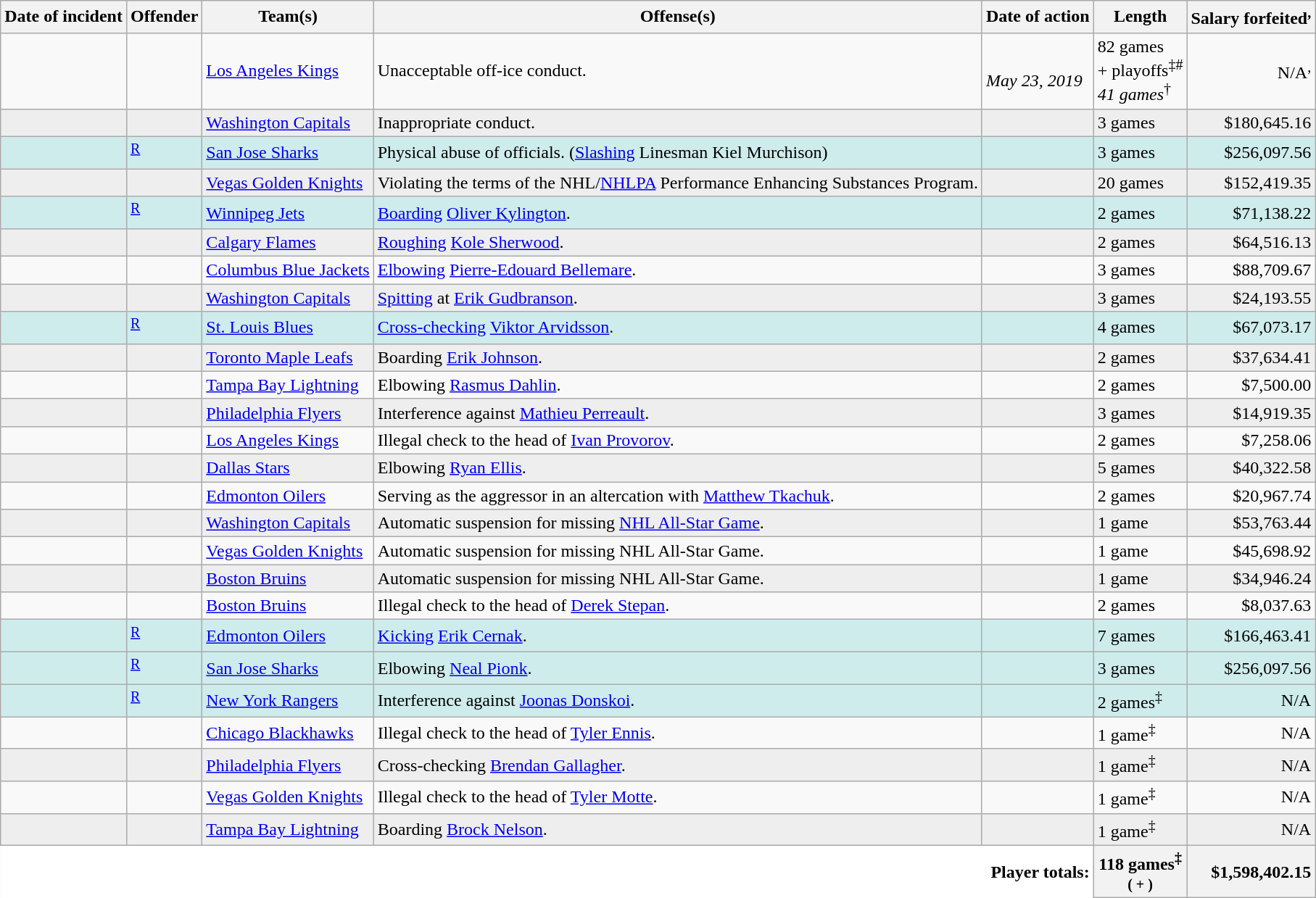<table class="wikitable sortable" style="border:0;">
<tr>
<th>Date of incident</th>
<th>Offender</th>
<th>Team(s)</th>
<th>Offense(s)</th>
<th>Date of action</th>
<th>Length</th>
<th>Salary forfeited<sup>,</sup></th>
</tr>
<tr>
<td></td>
<td></td>
<td><a href='#'>Los Angeles Kings</a></td>
<td>Unacceptable off-ice conduct.</td>
<td><br><em>May 23, 2019</em></td>
<td data-sort-value="82">82 games<br>+ playoffs<sup>‡#</sup><br><em>41 games</em><sup>†</sup></td>
<td style="text-align:right;" data-sort-value="NA">N/A<sup>,</sup></td>
</tr>
<tr bgcolor="eeeeee">
<td></td>
<td></td>
<td><a href='#'>Washington Capitals</a></td>
<td>Inappropriate conduct.</td>
<td></td>
<td data-sort-value="3">3 games</td>
<td style="text-align:right;" data-sort-value="18064516">$180,645.16</td>
</tr>
<tr bgcolor="#CFECEC">
<td></td>
<td><sup><a href='#'>R</a></sup></td>
<td><a href='#'>San Jose Sharks</a></td>
<td>Physical abuse of officials. (<a href='#'>Slashing</a> Linesman Kiel Murchison)</td>
<td></td>
<td data-sort-value="3">3 games</td>
<td style="text-align:right;" data-sort-value="25609756">$256,097.56</td>
</tr>
<tr bgcolor="eeeeee">
<td></td>
<td></td>
<td><a href='#'>Vegas Golden Knights</a></td>
<td>Violating the terms of the NHL/<a href='#'>NHLPA</a> Performance Enhancing Substances Program.</td>
<td></td>
<td data-sort-value="20">20 games</td>
<td style="text-align:right;" data-sort-value="15241935">$152,419.35</td>
</tr>
<tr bgcolor="#CFECEC">
<td></td>
<td><sup><a href='#'>R</a></sup></td>
<td><a href='#'>Winnipeg Jets</a></td>
<td><a href='#'>Boarding</a> <a href='#'>Oliver Kylington</a>.</td>
<td></td>
<td data-sort-value="2">2 games</td>
<td style="text-align:right;" data-sort-value="7113822">$71,138.22</td>
</tr>
<tr bgcolor="eeeeee">
<td></td>
<td></td>
<td><a href='#'>Calgary Flames</a></td>
<td><a href='#'>Roughing</a> <a href='#'>Kole Sherwood</a>.</td>
<td></td>
<td data-sort-value="2">2 games</td>
<td style="text-align:right;" data-sort-value="6451613">$64,516.13</td>
</tr>
<tr>
<td></td>
<td></td>
<td><a href='#'>Columbus Blue Jackets</a></td>
<td><a href='#'>Elbowing</a> <a href='#'>Pierre-Edouard Bellemare</a>.</td>
<td></td>
<td data-sort-value="3">3 games</td>
<td style="text-align:right;" data-sort-value="8870967">$88,709.67</td>
</tr>
<tr bgcolor="eeeeee">
<td></td>
<td></td>
<td><a href='#'>Washington Capitals</a></td>
<td><a href='#'>Spitting</a> at <a href='#'>Erik Gudbranson</a>.</td>
<td></td>
<td data-sort-value="3">3 games</td>
<td style="text-align:right;" data-sort-value="2419355">$24,193.55</td>
</tr>
<tr bgcolor="#CFECEC">
<td></td>
<td><sup><a href='#'>R</a></sup></td>
<td><a href='#'>St. Louis Blues</a></td>
<td><a href='#'>Cross-checking</a> <a href='#'>Viktor Arvidsson</a>.</td>
<td></td>
<td data-sort-value="4">4 games</td>
<td style="text-align:right;" data-sort-value="6707317">$67,073.17</td>
</tr>
<tr bgcolor="eeeeee">
<td></td>
<td></td>
<td><a href='#'>Toronto Maple Leafs</a></td>
<td>Boarding <a href='#'>Erik Johnson</a>.</td>
<td></td>
<td data-sort-value="2">2 games</td>
<td style="text-align:right;" data-sort-value="3763441">$37,634.41</td>
</tr>
<tr>
<td></td>
<td></td>
<td><a href='#'>Tampa Bay Lightning</a></td>
<td>Elbowing <a href='#'>Rasmus Dahlin</a>.</td>
<td></td>
<td data-sort-value="2">2 games</td>
<td style="text-align:right;" data-sort-value="750000">$7,500.00</td>
</tr>
<tr bgcolor="eeeeee">
<td></td>
<td></td>
<td><a href='#'>Philadelphia Flyers</a></td>
<td>Interference against <a href='#'>Mathieu Perreault</a>.</td>
<td></td>
<td data-sort-value="3">3 games</td>
<td style="text-align:right;" data-sort-value="1491935">$14,919.35</td>
</tr>
<tr>
<td></td>
<td></td>
<td><a href='#'>Los Angeles Kings</a></td>
<td>Illegal check to the head of <a href='#'>Ivan Provorov</a>.</td>
<td></td>
<td data-sort-value="2">2 games</td>
<td style="text-align:right;" data-sort-value="725806">$7,258.06</td>
</tr>
<tr bgcolor="eeeeee">
<td></td>
<td></td>
<td><a href='#'>Dallas Stars</a></td>
<td>Elbowing <a href='#'>Ryan Ellis</a>.</td>
<td></td>
<td data-sort-value="5">5 games</td>
<td style="text-align:right;" data-sort-value="4032258">$40,322.58</td>
</tr>
<tr>
<td></td>
<td></td>
<td><a href='#'>Edmonton Oilers</a></td>
<td>Serving as the aggressor in an altercation with <a href='#'>Matthew Tkachuk</a>.</td>
<td></td>
<td data-sort-value="2">2 games</td>
<td style="text-align:right;" data-sort-value="2096774">$20,967.74</td>
</tr>
<tr bgcolor="eeeeee">
<td></td>
<td></td>
<td><a href='#'>Washington Capitals</a></td>
<td>Automatic suspension for missing <a href='#'>NHL All-Star Game</a>.</td>
<td></td>
<td data-sort-value="1">1 game</td>
<td style="text-align:right;" data-sort-value="5376344">$53,763.44</td>
</tr>
<tr>
<td></td>
<td></td>
<td><a href='#'>Vegas Golden Knights</a></td>
<td>Automatic suspension for missing NHL All-Star Game.</td>
<td></td>
<td data-sort-value="1">1 game</td>
<td style="text-align:right;" data-sort-value="4569892">$45,698.92</td>
</tr>
<tr bgcolor="eeeeee">
<td></td>
<td></td>
<td><a href='#'>Boston Bruins</a></td>
<td>Automatic suspension for missing NHL All-Star Game.</td>
<td></td>
<td data-sort-value="1">1 game</td>
<td style="text-align:right;" data-sort-value="3494624">$34,946.24</td>
</tr>
<tr>
<td></td>
<td></td>
<td><a href='#'>Boston Bruins</a></td>
<td>Illegal check to the head of <a href='#'>Derek Stepan</a>.</td>
<td></td>
<td data-sort-value="2">2 games</td>
<td style="text-align:right;" data-sort-value="803763">$8,037.63</td>
</tr>
<tr bgcolor="#CFECEC">
<td></td>
<td><sup><a href='#'>R</a></sup></td>
<td><a href='#'>Edmonton Oilers</a></td>
<td><a href='#'>Kicking</a> <a href='#'>Erik Cernak</a>.</td>
<td></td>
<td data-sort-value="7">7 games</td>
<td style="text-align:right;" data-sort-value="16646341">$166,463.41</td>
</tr>
<tr bgcolor="#CFECEC">
<td></td>
<td><sup><a href='#'>R</a></sup></td>
<td><a href='#'>San Jose Sharks</a></td>
<td>Elbowing <a href='#'>Neal Pionk</a>.</td>
<td></td>
<td data-sort-value="3">3 games</td>
<td style="text-align:right;" data-sort-value="25609756">$256,097.56</td>
</tr>
<tr bgcolor="#CFECEC">
<td></td>
<td><sup><a href='#'>R</a></sup></td>
<td><a href='#'>New York Rangers</a></td>
<td>Interference against <a href='#'>Joonas Donskoi</a>.</td>
<td></td>
<td data-sort-value="2">2 games<sup>‡</sup></td>
<td style="text-align:right;" data-sort-value="NA">N/A</td>
</tr>
<tr>
<td></td>
<td></td>
<td><a href='#'>Chicago Blackhawks</a></td>
<td>Illegal check to the head of <a href='#'>Tyler Ennis</a>.</td>
<td></td>
<td data-sort-value="1">1 game<sup>‡</sup></td>
<td style="text-align:right;" data-sort-value="NA">N/A</td>
</tr>
<tr bgcolor="eeeeee">
<td></td>
<td></td>
<td><a href='#'>Philadelphia Flyers</a></td>
<td>Cross-checking <a href='#'>Brendan Gallagher</a>.</td>
<td></td>
<td data-sort-value="1">1 game<sup>‡</sup></td>
<td style="text-align:right;" data-sort-value="NA">N/A</td>
</tr>
<tr>
<td></td>
<td></td>
<td><a href='#'>Vegas Golden Knights</a></td>
<td>Illegal check to the head of <a href='#'>Tyler Motte</a>.</td>
<td></td>
<td data-sort-value="1">1 game<sup>‡</sup></td>
<td style="text-align:right;" data-sort-value="NA">N/A</td>
</tr>
<tr bgcolor="eeeeee">
<td></td>
<td></td>
<td><a href='#'>Tampa Bay Lightning</a></td>
<td>Boarding <a href='#'>Brock Nelson</a>.</td>
<td></td>
<td data-sort-value="1">1 game<sup>‡</sup></td>
<td style="text-align:right;" data-sort-value="NA">N/A</td>
</tr>
<tr>
<th colspan="5" style="text-align:right; border:0; background:#fff;">Player totals:</th>
<th>118 games<sup>‡</sup><br><small>( + )</small></th>
<th style="text-align:right;">$1,598,402.15</th>
</tr>
</table>
